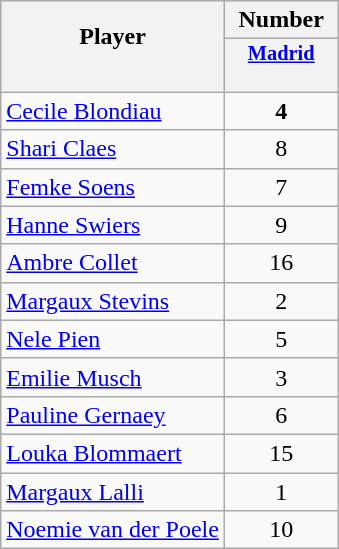<table class="wikitable sortable" style="text-align:center;">
<tr>
<th rowspan=2 style="border-bottom:0px;">Player</th>
<th>Number</th>
</tr>
<tr>
<th valign="top" style="width:5.2em; border-bottom:0px; padding:2px; font-size:85%;"><a href='#'>Madrid</a></th>
</tr>
<tr style="line-height:8px;">
<th style="border-top:0px;"> </th>
<th data-sort-type="number" style="border-top:0px;"></th>
</tr>
<tr>
<td align=left><a href='#'>Cecile Blondiau</a></td>
<td><strong>4</strong></td>
</tr>
<tr>
<td align=left><a href='#'>Shari Claes</a></td>
<td>8</td>
</tr>
<tr>
<td align=left><a href='#'>Femke Soens</a></td>
<td>7</td>
</tr>
<tr>
<td align=left><a href='#'>Hanne Swiers</a></td>
<td>9</td>
</tr>
<tr>
<td align=left><a href='#'>Ambre Collet</a></td>
<td>16</td>
</tr>
<tr>
<td align=left><a href='#'>Margaux Stevins</a></td>
<td>2</td>
</tr>
<tr>
<td align=left><a href='#'>Nele Pien</a></td>
<td>5</td>
</tr>
<tr>
<td align=left><a href='#'>Emilie Musch</a></td>
<td>3</td>
</tr>
<tr>
<td align=left><a href='#'>Pauline Gernaey</a></td>
<td>6</td>
</tr>
<tr>
<td align=left><a href='#'>Louka Blommaert</a></td>
<td>15</td>
</tr>
<tr>
<td align=left><a href='#'>Margaux Lalli</a></td>
<td>1</td>
</tr>
<tr>
<td align=left><a href='#'>Noemie van der Poele</a></td>
<td>10</td>
</tr>
</table>
